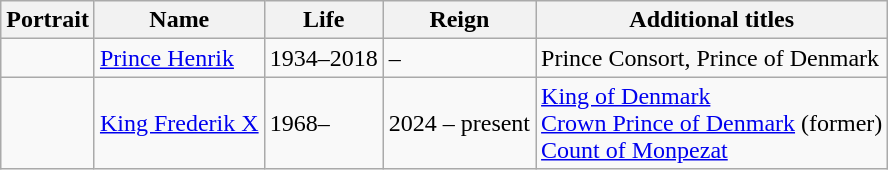<table class="wikitable">
<tr>
<th>Portrait</th>
<th>Name</th>
<th>Life</th>
<th>Reign</th>
<th>Additional titles</th>
</tr>
<tr>
<td></td>
<td><a href='#'>Prince Henrik</a></td>
<td>1934–2018</td>
<td>–</td>
<td>Prince Consort, Prince of Denmark</td>
</tr>
<tr>
<td></td>
<td><a href='#'>King Frederik X</a></td>
<td>1968–</td>
<td>2024 – present</td>
<td><a href='#'>King of Denmark</a><br><a href='#'>Crown Prince of Denmark</a> (former)<br><a href='#'>Count of Monpezat</a></td>
</tr>
</table>
